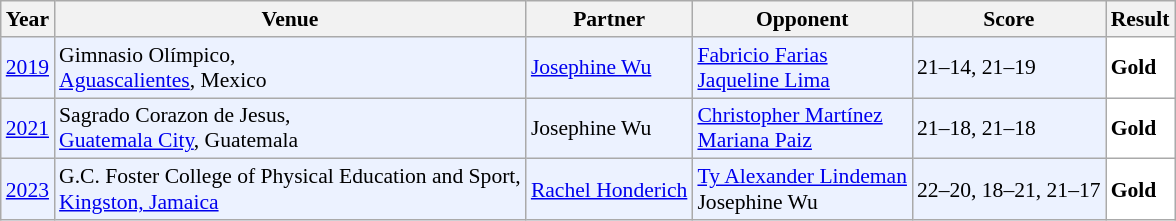<table class="sortable wikitable" style="font-size: 90%;">
<tr>
<th>Year</th>
<th>Venue</th>
<th>Partner</th>
<th>Opponent</th>
<th>Score</th>
<th>Result</th>
</tr>
<tr style="background:#ECF2FF">
<td align="center"><a href='#'>2019</a></td>
<td align="left">Gimnasio Olímpico,<br><a href='#'>Aguascalientes</a>, Mexico</td>
<td align="left"> <a href='#'>Josephine Wu</a></td>
<td align="left"> <a href='#'>Fabricio Farias</a><br> <a href='#'>Jaqueline Lima</a></td>
<td align="left">21–14, 21–19</td>
<td style="text-align:left; background:white"> <strong>Gold</strong></td>
</tr>
<tr style="background:#ECF2FF">
<td align="center"><a href='#'>2021</a></td>
<td align="left">Sagrado Corazon de Jesus,<br><a href='#'>Guatemala City</a>, Guatemala</td>
<td align="left"> Josephine Wu</td>
<td align="left"> <a href='#'>Christopher Martínez</a><br> <a href='#'>Mariana Paiz</a></td>
<td align="left">21–18, 21–18</td>
<td style="text-align:left; background:white"> <strong>Gold</strong></td>
</tr>
<tr style="background:#ECF2FF">
<td align="center"><a href='#'>2023</a></td>
<td align="left">G.C. Foster College of Physical Education and Sport,<br><a href='#'>Kingston, Jamaica</a></td>
<td align="left"> <a href='#'>Rachel Honderich</a></td>
<td align="left"> <a href='#'>Ty Alexander Lindeman</a><br> Josephine Wu</td>
<td align="left">22–20, 18–21, 21–17</td>
<td style="text-align:left; background:white"> <strong>Gold</strong></td>
</tr>
</table>
